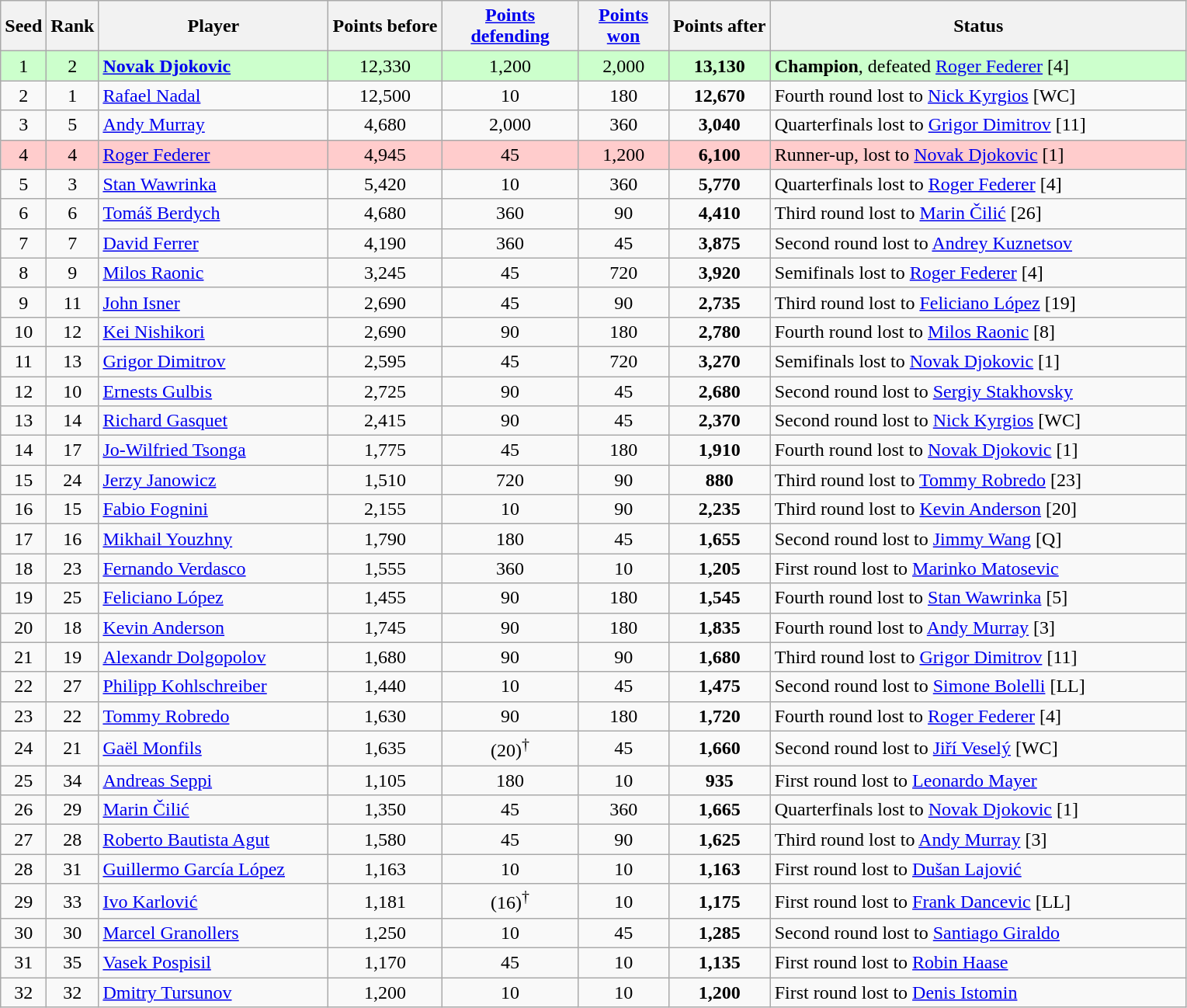<table class="wikitable sortable" style="text-align:center;">
<tr>
<th style="width:30px;">Seed</th>
<th style="width:30px;">Rank</th>
<th style="width:190px;">Player</th>
<th style="width:90px;">Points before</th>
<th style="width:110px;"><strong><a href='#'>Points defending</a></strong></th>
<th style="width:70px;"><a href='#'>Points won</a></th>
<th style="width:80px;">Points after</th>
<th style="width:350px;">Status</th>
</tr>
<tr style="background:#cfc;">
<td>1</td>
<td>2</td>
<td style="text-align:left;" data-sort-value=> <strong><a href='#'>Novak Djokovic</a></strong></td>
<td>12,330</td>
<td>1,200</td>
<td>2,000</td>
<td><strong>13,130</strong></td>
<td style="text-align:left;" data-sort-value=><strong>Champion</strong>, defeated  <a href='#'>Roger Federer</a> [4]</td>
</tr>
<tr>
<td>2</td>
<td>1</td>
<td style="text-align:left;" data-sort-value=> <a href='#'>Rafael Nadal</a></td>
<td>12,500</td>
<td>10</td>
<td>180</td>
<td><strong>12,670</strong></td>
<td style="text-align:left;" data-sort-value=>Fourth round lost to  <a href='#'>Nick Kyrgios</a> [WC]</td>
</tr>
<tr>
<td>3</td>
<td>5</td>
<td style="text-align:left;" data-sort-value=> <a href='#'>Andy Murray</a></td>
<td>4,680</td>
<td>2,000</td>
<td>360</td>
<td><strong>3,040</strong></td>
<td style="text-align:left;" data-sort-value=>Quarterfinals lost to  <a href='#'>Grigor Dimitrov</a> [11]</td>
</tr>
<tr style="background:#fcc;">
<td>4</td>
<td>4</td>
<td style="text-align:left;" data-sort-value=> <a href='#'>Roger Federer</a></td>
<td>4,945</td>
<td>45</td>
<td>1,200</td>
<td><strong>6,100</strong></td>
<td style="text-align:left;" data-sort-value=>Runner-up, lost to  <a href='#'>Novak Djokovic</a> [1]</td>
</tr>
<tr>
<td>5</td>
<td>3</td>
<td style="text-align:left;" data-sort-value=> <a href='#'>Stan Wawrinka</a></td>
<td>5,420</td>
<td>10</td>
<td>360</td>
<td><strong>5,770</strong></td>
<td style="text-align:left;" data-sort-value=>Quarterfinals lost to  <a href='#'>Roger Federer</a> [4]</td>
</tr>
<tr>
<td>6</td>
<td>6</td>
<td style="text-align:left;" data-sort-value=> <a href='#'>Tomáš Berdych</a></td>
<td>4,680</td>
<td>360</td>
<td>90</td>
<td><strong>4,410</strong></td>
<td style="text-align:left;" data-sort-value=>Third round lost to  <a href='#'>Marin Čilić</a> [26]</td>
</tr>
<tr>
<td>7</td>
<td>7</td>
<td style="text-align:left;" data-sort-value=> <a href='#'>David Ferrer</a></td>
<td>4,190</td>
<td>360</td>
<td>45</td>
<td><strong>3,875</strong></td>
<td style="text-align:left;" data-sort-value=>Second round lost to  <a href='#'>Andrey Kuznetsov</a></td>
</tr>
<tr>
<td>8</td>
<td>9</td>
<td style="text-align:left;" data-sort-value=> <a href='#'>Milos Raonic</a></td>
<td>3,245</td>
<td>45</td>
<td>720</td>
<td><strong>3,920</strong></td>
<td style="text-align:left;" data-sort-value=>Semifinals lost to  <a href='#'>Roger Federer</a> [4]</td>
</tr>
<tr>
<td>9</td>
<td>11</td>
<td style="text-align:left;" data-sort-value=> <a href='#'>John Isner</a></td>
<td>2,690</td>
<td>45</td>
<td>90</td>
<td><strong>2,735</strong></td>
<td style="text-align:left;" data-sort-value=>Third round lost to  <a href='#'>Feliciano López</a> [19]</td>
</tr>
<tr>
<td>10</td>
<td>12</td>
<td style="text-align:left;" data-sort-value=> <a href='#'>Kei Nishikori</a></td>
<td>2,690</td>
<td>90</td>
<td>180</td>
<td><strong>2,780</strong></td>
<td style="text-align:left;" data-sort-value=>Fourth round lost to  <a href='#'>Milos Raonic</a> [8]</td>
</tr>
<tr>
<td>11</td>
<td>13</td>
<td style="text-align:left;" data-sort-value=> <a href='#'>Grigor Dimitrov</a></td>
<td>2,595</td>
<td>45</td>
<td>720</td>
<td><strong>3,270</strong></td>
<td style="text-align:left;" data-sort-value=>Semifinals lost to  <a href='#'>Novak Djokovic</a> [1]</td>
</tr>
<tr>
<td>12</td>
<td>10</td>
<td style="text-align:left;" data-sort-value=> <a href='#'>Ernests Gulbis</a></td>
<td>2,725</td>
<td>90</td>
<td>45</td>
<td><strong>2,680</strong></td>
<td style="text-align:left;" data-sort-value=>Second round lost to  <a href='#'>Sergiy Stakhovsky</a></td>
</tr>
<tr>
<td>13</td>
<td>14</td>
<td style="text-align:left;" data-sort-value=> <a href='#'>Richard Gasquet</a></td>
<td>2,415</td>
<td>90</td>
<td>45</td>
<td><strong>2,370</strong></td>
<td style="text-align:left;" data-sort-value=>Second round lost to  <a href='#'>Nick Kyrgios</a> [WC]</td>
</tr>
<tr>
<td>14</td>
<td>17</td>
<td style="text-align:left;" data-sort-value=> <a href='#'>Jo-Wilfried Tsonga</a></td>
<td>1,775</td>
<td>45</td>
<td>180</td>
<td><strong>1,910</strong></td>
<td style="text-align:left;" data-sort-value=>Fourth round lost to  <a href='#'>Novak Djokovic</a> [1]</td>
</tr>
<tr>
<td>15</td>
<td>24</td>
<td style="text-align:left;" data-sort-value=> <a href='#'>Jerzy Janowicz</a></td>
<td>1,510</td>
<td>720</td>
<td>90</td>
<td><strong>880</strong></td>
<td style="text-align:left;" data-sort-value=>Third round lost to  <a href='#'>Tommy Robredo</a> [23]</td>
</tr>
<tr>
<td>16</td>
<td>15</td>
<td style="text-align:left;" data-sort-value=> <a href='#'>Fabio Fognini</a></td>
<td>2,155</td>
<td>10</td>
<td>90</td>
<td><strong>2,235</strong></td>
<td style="text-align:left;" data-sort-value=>Third round lost to  <a href='#'>Kevin Anderson</a> [20]</td>
</tr>
<tr>
<td>17</td>
<td>16</td>
<td style="text-align:left;" data-sort-value=> <a href='#'>Mikhail Youzhny</a></td>
<td>1,790</td>
<td>180</td>
<td>45</td>
<td><strong>1,655</strong></td>
<td style="text-align:left;" data-sort-value=>Second round lost to  <a href='#'>Jimmy Wang</a> [Q]</td>
</tr>
<tr>
<td>18</td>
<td>23</td>
<td style="text-align:left;" data-sort-value=> <a href='#'>Fernando Verdasco</a></td>
<td>1,555</td>
<td>360</td>
<td>10</td>
<td><strong>1,205</strong></td>
<td style="text-align:left;" data-sort-value=>First round lost to  <a href='#'>Marinko Matosevic</a></td>
</tr>
<tr>
<td>19</td>
<td>25</td>
<td style="text-align:left;" data-sort-value=> <a href='#'>Feliciano López</a></td>
<td>1,455</td>
<td>90</td>
<td>180</td>
<td><strong>1,545</strong></td>
<td style="text-align:left;" data-sort-value=>Fourth round lost to  <a href='#'>Stan Wawrinka</a> [5]</td>
</tr>
<tr>
<td>20</td>
<td>18</td>
<td style="text-align:left;" data-sort-value=> <a href='#'>Kevin Anderson</a></td>
<td>1,745</td>
<td>90</td>
<td>180</td>
<td><strong>1,835</strong></td>
<td style="text-align:left;" data-sort-value=>Fourth round lost to  <a href='#'>Andy Murray</a> [3]</td>
</tr>
<tr>
<td>21</td>
<td>19</td>
<td style="text-align:left;" data-sort-value=> <a href='#'>Alexandr Dolgopolov</a></td>
<td>1,680</td>
<td>90</td>
<td>90</td>
<td><strong>1,680</strong></td>
<td style="text-align:left;" data-sort-value=>Third round lost to  <a href='#'>Grigor Dimitrov</a> [11]</td>
</tr>
<tr>
<td>22</td>
<td>27</td>
<td style="text-align:left;" data-sort-value=> <a href='#'>Philipp Kohlschreiber</a></td>
<td>1,440</td>
<td>10</td>
<td>45</td>
<td><strong>1,475</strong></td>
<td style="text-align:left;" data-sort-value=>Second round lost to  <a href='#'>Simone Bolelli</a> [LL]</td>
</tr>
<tr>
<td>23</td>
<td>22</td>
<td style="text-align:left;" data-sort-value=> <a href='#'>Tommy Robredo</a></td>
<td>1,630</td>
<td>90</td>
<td>180</td>
<td><strong>1,720</strong></td>
<td style="text-align:left;" data-sort-value=>Fourth round lost to  <a href='#'>Roger Federer</a> [4]</td>
</tr>
<tr>
<td>24</td>
<td>21</td>
<td style="text-align:left;" data-sort-value=> <a href='#'>Gaël Monfils</a></td>
<td>1,635</td>
<td>(20)<sup>†</sup></td>
<td>45</td>
<td><strong>1,660</strong></td>
<td style="text-align:left;" data-sort-value=>Second round lost to  <a href='#'>Jiří Veselý</a> [WC]</td>
</tr>
<tr>
<td>25</td>
<td>34</td>
<td style="text-align:left;" data-sort-value=> <a href='#'>Andreas Seppi</a></td>
<td>1,105</td>
<td>180</td>
<td>10</td>
<td><strong>935</strong></td>
<td style="text-align:left;" data-sort-value=>First round lost to  <a href='#'>Leonardo Mayer</a></td>
</tr>
<tr>
<td>26</td>
<td>29</td>
<td style="text-align:left;" data-sort-value=> <a href='#'>Marin Čilić</a></td>
<td>1,350</td>
<td>45</td>
<td>360</td>
<td><strong>1,665</strong></td>
<td style="text-align:left;" data-sort-value=>Quarterfinals lost to  <a href='#'>Novak Djokovic</a> [1]</td>
</tr>
<tr>
<td>27</td>
<td>28</td>
<td style="text-align:left;" data-sort-value=> <a href='#'>Roberto Bautista Agut</a></td>
<td>1,580</td>
<td>45</td>
<td>90</td>
<td><strong>1,625</strong></td>
<td style="text-align:left;" data-sort-value=>Third round lost to  <a href='#'>Andy Murray</a> [3]</td>
</tr>
<tr>
<td>28</td>
<td>31</td>
<td style="text-align:left;" data-sort-value=> <a href='#'>Guillermo García López</a></td>
<td>1,163</td>
<td>10</td>
<td>10</td>
<td><strong>1,163</strong></td>
<td style="text-align:left;" data-sort-value=>First round lost to  <a href='#'>Dušan Lajović</a></td>
</tr>
<tr>
<td>29</td>
<td>33</td>
<td style="text-align:left;" data-sort-value=> <a href='#'>Ivo Karlović</a></td>
<td>1,181</td>
<td>(16)<sup>†</sup></td>
<td>10</td>
<td><strong>1,175</strong></td>
<td style="text-align:left;" data-sort-value=>First round lost to  <a href='#'>Frank Dancevic</a> [LL]</td>
</tr>
<tr>
<td>30</td>
<td>30</td>
<td style="text-align:left;" data-sort-value=> <a href='#'>Marcel Granollers</a></td>
<td>1,250</td>
<td>10</td>
<td>45</td>
<td><strong>1,285</strong></td>
<td style="text-align:left;" data-sort-value=>Second round lost to  <a href='#'>Santiago Giraldo</a></td>
</tr>
<tr>
<td>31</td>
<td>35</td>
<td style="text-align:left;" data-sort-value=> <a href='#'>Vasek Pospisil</a></td>
<td>1,170</td>
<td>45</td>
<td>10</td>
<td><strong>1,135</strong></td>
<td style="text-align:left;" data-sort-value=>First round lost to  <a href='#'>Robin Haase</a></td>
</tr>
<tr>
<td>32</td>
<td>32</td>
<td style="text-align:left;" data-sort-value=> <a href='#'>Dmitry Tursunov</a></td>
<td>1,200</td>
<td>10</td>
<td>10</td>
<td><strong>1,200</strong></td>
<td style="text-align:left;" data-sort-value=>First round lost to  <a href='#'>Denis Istomin</a></td>
</tr>
</table>
